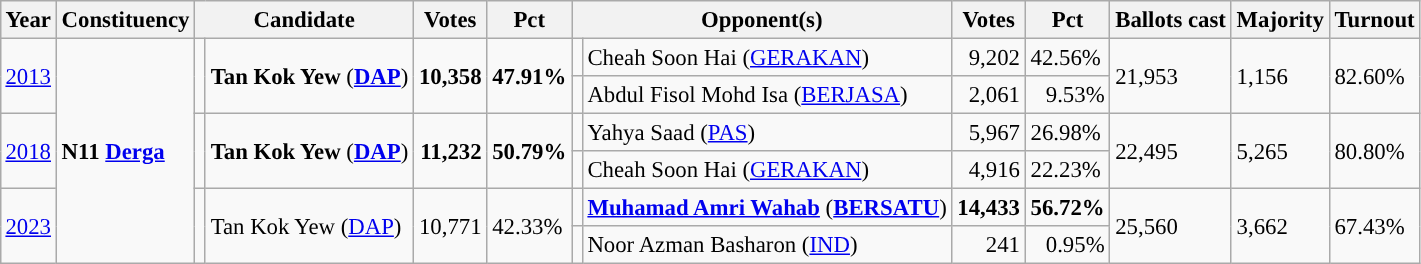<table class="wikitable" style="margin:0.5em ; font-size:95%">
<tr>
<th>Year</th>
<th>Constituency</th>
<th colspan=2>Candidate</th>
<th>Votes</th>
<th>Pct</th>
<th colspan=2>Opponent(s)</th>
<th>Votes</th>
<th>Pct</th>
<th>Ballots cast</th>
<th>Majority</th>
<th>Turnout</th>
</tr>
<tr>
<td rowspan=2><a href='#'>2013</a></td>
<td rowspan=6><strong>N11 <a href='#'>Derga</a></strong></td>
<td rowspan=2 ></td>
<td rowspan=2><strong>Tan Kok Yew</strong> (<a href='#'><strong>DAP</strong></a>)</td>
<td rowspan=2 align="right"><strong>10,358</strong></td>
<td rowspan=2><strong>47.91%</strong></td>
<td></td>
<td>Cheah Soon Hai (<a href='#'>GERAKAN</a>)</td>
<td align="right">9,202</td>
<td>42.56%</td>
<td rowspan=2>21,953</td>
<td rowspan=2>1,156</td>
<td rowspan=2>82.60%</td>
</tr>
<tr>
<td></td>
<td>Abdul Fisol Mohd Isa (<a href='#'>BERJASA</a>)</td>
<td align="right">2,061</td>
<td align=right>9.53%</td>
</tr>
<tr>
<td rowspan=2><a href='#'>2018</a></td>
<td rowspan=2 ></td>
<td rowspan=2><strong>Tan Kok Yew</strong> (<a href='#'><strong>DAP</strong></a>)</td>
<td rowspan=2 align="right"><strong>11,232</strong></td>
<td rowspan=2><strong>50.79%</strong></td>
<td></td>
<td>Yahya Saad  (<a href='#'>PAS</a>)</td>
<td align="right">5,967</td>
<td>26.98%</td>
<td rowspan=2>22,495</td>
<td rowspan=2>5,265</td>
<td rowspan=2>80.80%</td>
</tr>
<tr>
<td></td>
<td>Cheah Soon Hai (<a href='#'>GERAKAN</a>)</td>
<td align="right">4,916</td>
<td>22.23%</td>
</tr>
<tr>
<td rowspan=2><a href='#'>2023</a></td>
<td rowspan=2 ></td>
<td rowspan=2>Tan Kok Yew (<a href='#'>DAP</a>)</td>
<td rowspan=2 align=right>10,771</td>
<td rowspan=2>42.33%</td>
<td></td>
<td><strong><a href='#'>Muhamad Amri Wahab</a></strong> (<a href='#'><strong>BERSATU</strong></a>)</td>
<td align=right><strong>14,433</strong></td>
<td><strong>56.72%</strong></td>
<td rowspan=2>25,560</td>
<td rowspan=2>3,662</td>
<td rowspan=2>67.43%</td>
</tr>
<tr>
<td></td>
<td>Noor Azman Basharon (<a href='#'>IND</a>)</td>
<td align=right>241</td>
<td align=right>0.95%</td>
</tr>
</table>
